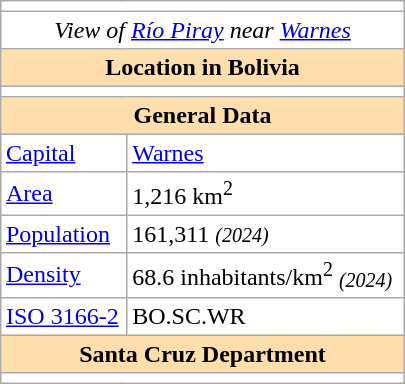<table border=1 align=right cellpadding=3 cellspacing=0 width=270 style="margin: 0 0 1em 1em; border: 1px #aaa solid; border-collapse: collapse;">
<tr>
<td colspan="2" align="center" bgcolor="#ffffff"></td>
</tr>
<tr>
<td colspan="2" align="center" bgcolor="#ffffff"><em>View of <a href='#'>Río Piray</a> near <a href='#'>Warnes</a></em></td>
</tr>
<tr>
<th colspan="2" bgcolor="#FFDEAD">Location in Bolivia</th>
</tr>
<tr>
<td colspan="2" align="center" bgcolor="#ffffff"></td>
</tr>
<tr>
<th colspan="2" bgcolor="#FFDEAD">General Data</th>
</tr>
<tr>
<td><a href='#'>Capital</a></td>
<td><a href='#'>Warnes</a></td>
</tr>
<tr>
<td><a href='#'>Area</a></td>
<td>1,216 km<sup>2</sup></td>
</tr>
<tr>
<td><a href='#'>Population</a></td>
<td>161,311 <em><small>(2024)</small></em></td>
</tr>
<tr>
<td><a href='#'>Density</a></td>
<td>68.6 inhabitants/km<sup>2</sup> <em><small>(2024)</small></em></td>
</tr>
<tr>
<td><a href='#'>ISO 3166-2</a></td>
<td>BO.SC.WR</td>
</tr>
<tr>
<th colspan="2" bgcolor="#FFDEAD">Santa Cruz Department</th>
</tr>
<tr>
<td colspan="2" align="center" bgcolor="#ffffff"></td>
</tr>
</table>
